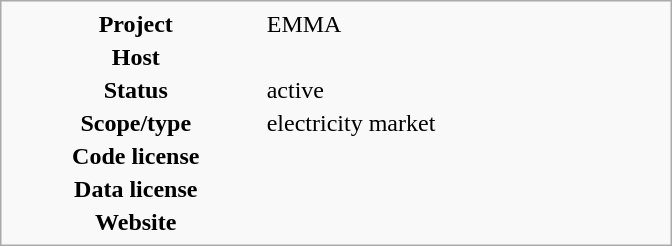<table class="infobox" style="width: 28em">
<tr>
<th style="width: 35%">Project</th>
<td style="width: 55%">EMMA</td>
</tr>
<tr>
<th>Host</th>
<td></td>
</tr>
<tr>
<th>Status</th>
<td>active</td>
</tr>
<tr>
<th>Scope/type</th>
<td>electricity market</td>
</tr>
<tr>
<th>Code license</th>
<td><a href='#'></a></td>
</tr>
<tr>
<th>Data license</th>
<td><a href='#'></a></td>
</tr>
<tr>
<th>Website</th>
<td></td>
</tr>
</table>
